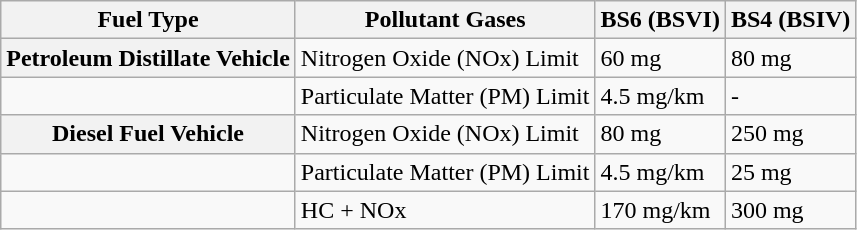<table class="wikitable">
<tr>
<th>Fuel Type</th>
<th>Pollutant Gases</th>
<th>BS6 (BSVI)</th>
<th>BS4 (BSIV)</th>
</tr>
<tr>
<th>Petroleum Distillate Vehicle</th>
<td>Nitrogen Oxide (NOx) Limit</td>
<td>60 mg</td>
<td>80 mg</td>
</tr>
<tr>
<td></td>
<td>Particulate Matter (PM) Limit</td>
<td>4.5 mg/km</td>
<td>-</td>
</tr>
<tr>
<th>Diesel Fuel Vehicle</th>
<td>Nitrogen Oxide (NOx) Limit</td>
<td>80 mg</td>
<td>250 mg</td>
</tr>
<tr>
<td></td>
<td>Particulate Matter (PM) Limit</td>
<td>4.5 mg/km</td>
<td>25 mg</td>
</tr>
<tr>
<td></td>
<td>HC + NOx</td>
<td>170 mg/km</td>
<td>300 mg</td>
</tr>
</table>
